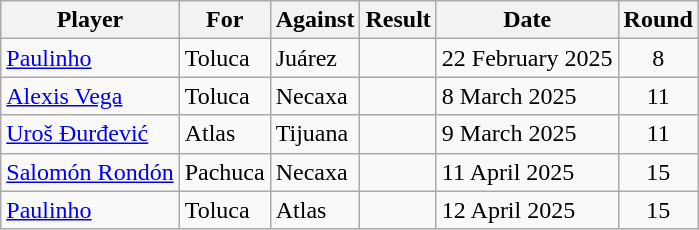<table class="wikitable sortable">
<tr>
<th>Player</th>
<th>For</th>
<th>Against</th>
<th>Result</th>
<th>Date</th>
<th>Round</th>
</tr>
<tr>
<td> <a href='#'>Paulinho</a></td>
<td>Toluca</td>
<td>Juárez</td>
<td align=center></td>
<td>22 February 2025</td>
<td align=center>8</td>
</tr>
<tr>
<td> <a href='#'>Alexis Vega</a></td>
<td>Toluca</td>
<td>Necaxa</td>
<td align=center></td>
<td>8 March 2025</td>
<td align=center>11</td>
</tr>
<tr>
<td> <a href='#'>Uroš Đurđević</a></td>
<td>Atlas</td>
<td>Tijuana</td>
<td align=center></td>
<td>9 March 2025</td>
<td align=center>11</td>
</tr>
<tr>
<td> <a href='#'>Salomón Rondón</a></td>
<td>Pachuca</td>
<td>Necaxa</td>
<td align=center></td>
<td>11 April 2025</td>
<td align=center>15</td>
</tr>
<tr>
<td> <a href='#'>Paulinho</a></td>
<td>Toluca</td>
<td>Atlas</td>
<td align=center></td>
<td>12 April 2025</td>
<td align=center>15</td>
</tr>
</table>
